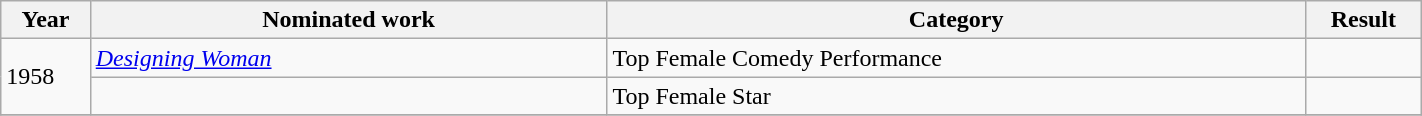<table width="75%" class="wikitable">
<tr>
<th width="10">Year</th>
<th width="220">Nominated work</th>
<th width="300">Category</th>
<th width="30">Result</th>
</tr>
<tr>
<td rowspan="2">1958</td>
<td><em><a href='#'>Designing Woman</a></em></td>
<td>Top Female Comedy Performance</td>
<td></td>
</tr>
<tr>
<td></td>
<td>Top Female Star</td>
<td></td>
</tr>
<tr>
</tr>
</table>
